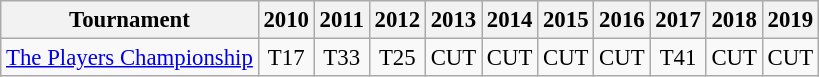<table class="wikitable" style="font-size:95%;text-align:center;">
<tr>
<th>Tournament</th>
<th>2010</th>
<th>2011</th>
<th>2012</th>
<th>2013</th>
<th>2014</th>
<th>2015</th>
<th>2016</th>
<th>2017</th>
<th>2018</th>
<th>2019</th>
</tr>
<tr>
<td align=left><a href='#'>The Players Championship</a></td>
<td>T17</td>
<td>T33</td>
<td>T25</td>
<td>CUT</td>
<td>CUT</td>
<td>CUT</td>
<td>CUT</td>
<td>T41</td>
<td>CUT</td>
<td>CUT</td>
</tr>
</table>
